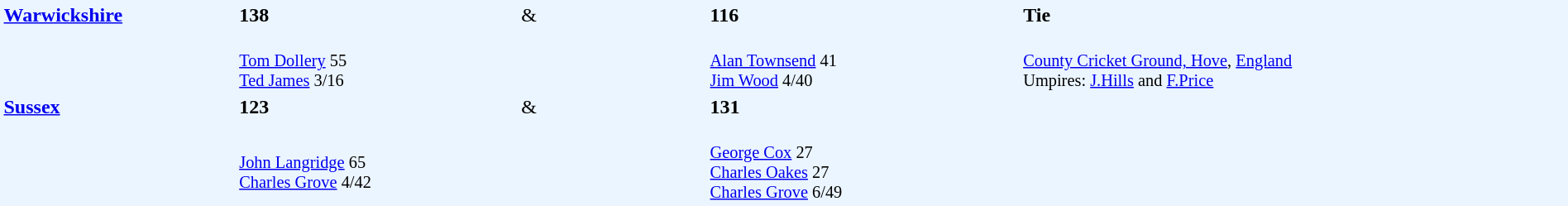<table width="100%" style="background: #EBF5FF">
<tr>
<td width="15%" valign="top" rowspan="2"><strong><a href='#'>Warwickshire</a></strong></td>
<td width="18%"><strong>138</strong></td>
<td width="12%">&</td>
<td width="20%"><strong>116</strong></td>
<td width="35%"><strong>Tie</strong></td>
</tr>
<tr>
<td style="font-size: 85%;" valign="top"><br><a href='#'>Tom Dollery</a> 55<br>
<a href='#'>Ted James</a> 3/16</td>
<td></td>
<td style="font-size: 85%;"><br><a href='#'>Alan Townsend</a> 41<br>
<a href='#'>Jim Wood</a> 4/40</td>
<td valign="top" style="font-size: 85%;" rowspan="3"><br><a href='#'>County Cricket Ground, Hove</a>, <a href='#'>England</a><br>
Umpires: <a href='#'>J.Hills</a> and <a href='#'>F.Price</a></td>
</tr>
<tr>
<td valign="top" rowspan="2"><strong><a href='#'>Sussex</a></strong></td>
<td><strong>123</strong></td>
<td>&</td>
<td><strong>131</strong></td>
</tr>
<tr>
<td style="font-size: 85%;"><br><a href='#'>John Langridge</a> 65<br>
<a href='#'>Charles Grove</a> 4/42</td>
<td></td>
<td valign="top" style="font-size: 85%;"><br><a href='#'>George Cox</a> 27<br>
<a href='#'>Charles Oakes</a> 27<br>
<a href='#'>Charles Grove</a> 6/49</td>
</tr>
</table>
